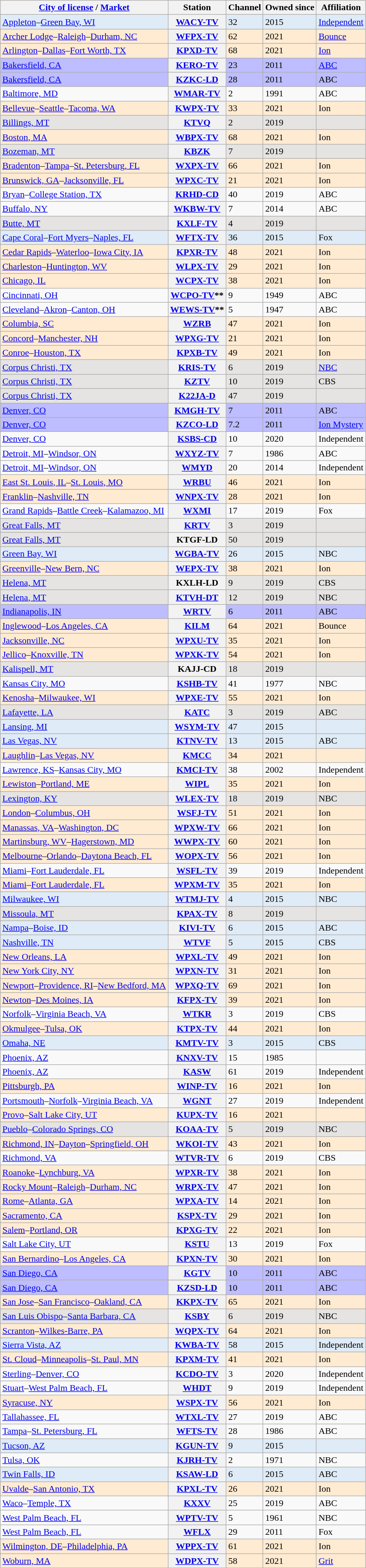<table class="wikitable sortable">
<tr>
<th scope="col"><a href='#'>City of license</a> / <a href='#'>Market</a></th>
<th scope="col">Station</th>
<th scope="col">Channel</th>
<th scope="col">Owned since</th>
<th scope="col">Affiliation</th>
</tr>
<tr style="background-color:#DFEBF6;">
<td><a href='#'>Appleton</a>–<a href='#'>Green Bay, WI</a></td>
<th scope="row"><a href='#'>WACY-TV</a></th>
<td>32</td>
<td>2015</td>
<td><a href='#'>Independent</a></td>
</tr>
<tr style="background-color:#ffebd2;">
<td><a href='#'>Archer Lodge</a>–<a href='#'>Raleigh</a>–<a href='#'>Durham, NC</a></td>
<th scope="row"><a href='#'>WFPX-TV</a></th>
<td>62</td>
<td>2021</td>
<td><a href='#'>Bounce</a></td>
</tr>
<tr style="background-color:#ffebd2;">
<td><a href='#'>Arlington</a>–<a href='#'>Dallas</a>–<a href='#'>Fort Worth, TX</a></td>
<th scope="row"><a href='#'>KPXD-TV</a></th>
<td>68</td>
<td>2021</td>
<td><a href='#'>Ion</a></td>
</tr>
<tr style="background-color:#bdbdff;">
<td><a href='#'>Bakersfield, CA</a></td>
<th scope="row"><a href='#'>KERO-TV</a></th>
<td>23</td>
<td>2011</td>
<td><a href='#'>ABC</a></td>
</tr>
<tr style="background-color:#bdbdff;">
<td><a href='#'>Bakersfield, CA</a></td>
<th scope="row"><a href='#'>KZKC-LD</a></th>
<td>28</td>
<td>2011</td>
<td>ABC</td>
</tr>
<tr>
<td><a href='#'>Baltimore, MD</a></td>
<th scope="row"><a href='#'>WMAR-TV</a></th>
<td>2</td>
<td>1991</td>
<td>ABC</td>
</tr>
<tr style="background-color:#ffebd2;">
<td><a href='#'>Bellevue</a>–<a href='#'>Seattle</a>–<a href='#'>Tacoma, WA</a></td>
<th scope="row"><a href='#'>KWPX-TV</a></th>
<td>33</td>
<td>2021</td>
<td>Ion</td>
</tr>
<tr style="background-color:#e5e4e2;">
<td><a href='#'>Billings, MT</a></td>
<th scope="row"><a href='#'>KTVQ</a></th>
<td>2</td>
<td>2019</td>
<td></td>
</tr>
<tr style="background-color:#ffebd2;">
<td><a href='#'>Boston, MA</a></td>
<th scope="row"><a href='#'>WBPX-TV</a></th>
<td>68</td>
<td>2021</td>
<td>Ion</td>
</tr>
<tr style="background-color:#e5e4e2;">
<td><a href='#'>Bozeman, MT</a></td>
<th scope="row"><a href='#'>KBZK</a></th>
<td>7</td>
<td>2019</td>
<td></td>
</tr>
<tr style="background-color:#ffebd2;">
<td><a href='#'>Bradenton</a>–<a href='#'>Tampa</a>–<a href='#'>St. Petersburg, FL</a></td>
<th scope="row"><a href='#'>WXPX-TV</a></th>
<td>66</td>
<td>2021</td>
<td>Ion</td>
</tr>
<tr style="background-color:#ffebd2;">
<td><a href='#'>Brunswick, GA</a>–<a href='#'>Jacksonville, FL</a></td>
<th scope="row"><a href='#'>WPXC-TV</a></th>
<td>21</td>
<td>2021</td>
<td>Ion</td>
</tr>
<tr>
<td><a href='#'>Bryan</a>–<a href='#'>College Station, TX</a></td>
<th scope="row"><a href='#'>KRHD-CD</a></th>
<td>40</td>
<td>2019</td>
<td>ABC</td>
</tr>
<tr>
<td><a href='#'>Buffalo, NY</a></td>
<th scope="row"><a href='#'>WKBW-TV</a></th>
<td>7</td>
<td>2014</td>
<td>ABC</td>
</tr>
<tr style="background-color:#e5e4e2;">
<td><a href='#'>Butte, MT</a></td>
<th scope="row"><a href='#'>KXLF-TV</a></th>
<td>4</td>
<td>2019</td>
<td></td>
</tr>
<tr style="background-color:#DFEBF6;">
<td><a href='#'>Cape Coral</a>–<a href='#'>Fort Myers</a>–<a href='#'>Naples, FL</a></td>
<th scope="row"><a href='#'>WFTX-TV</a></th>
<td>36</td>
<td>2015</td>
<td>Fox</td>
</tr>
<tr style="background-color:#ffebd2;">
<td><a href='#'>Cedar Rapids</a>–<a href='#'>Waterloo</a>–<a href='#'>Iowa City, IA</a></td>
<th scope="row"><a href='#'>KPXR-TV</a></th>
<td>48</td>
<td>2021</td>
<td>Ion</td>
</tr>
<tr style="background-color:#ffebd2;">
<td><a href='#'>Charleston</a>–<a href='#'>Huntington, WV</a></td>
<th scope="row"><a href='#'>WLPX-TV</a></th>
<td>29</td>
<td>2021</td>
<td>Ion</td>
</tr>
<tr style="background-color:#ffebd2;">
<td><a href='#'>Chicago, IL</a></td>
<th scope="row"><a href='#'>WCPX-TV</a></th>
<td>38</td>
<td>2021</td>
<td>Ion</td>
</tr>
<tr>
<td><a href='#'>Cincinnati, OH</a></td>
<th scope="row"><a href='#'>WCPO-TV</a>**</th>
<td>9</td>
<td>1949</td>
<td>ABC</td>
</tr>
<tr>
<td><a href='#'>Cleveland</a>–<a href='#'>Akron</a>–<a href='#'>Canton, OH</a></td>
<th scope="row"><a href='#'>WEWS-TV</a>**</th>
<td>5</td>
<td>1947</td>
<td>ABC</td>
</tr>
<tr style="background-color:#ffebd2;">
<td><a href='#'>Columbia, SC</a></td>
<th scope="row"><a href='#'>WZRB</a></th>
<td>47</td>
<td>2021</td>
<td>Ion</td>
</tr>
<tr style="background-color:#ffebd2;">
<td><a href='#'>Concord</a>–<a href='#'>Manchester, NH</a></td>
<th scope="row"><a href='#'>WPXG-TV</a></th>
<td>21</td>
<td>2021</td>
<td>Ion</td>
</tr>
<tr style="background-color:#ffebd2;">
<td><a href='#'>Conroe</a>–<a href='#'>Houston, TX</a></td>
<th scope="row"><a href='#'>KPXB-TV</a></th>
<td>49</td>
<td>2021</td>
<td>Ion</td>
</tr>
<tr style="background-color:#e5e4e2;">
<td><a href='#'>Corpus Christi, TX</a></td>
<th scope="row"><a href='#'>KRIS-TV</a></th>
<td>6</td>
<td>2019</td>
<td><a href='#'>NBC</a></td>
</tr>
<tr style="background-color:#e5e4e2;">
<td><a href='#'>Corpus Christi, TX</a></td>
<th scope="row"><a href='#'>KZTV</a></th>
<td>10</td>
<td>2019</td>
<td>CBS</td>
</tr>
<tr style="background-color:#e5e4e2;">
<td><a href='#'>Corpus Christi, TX</a></td>
<th scope="row"><a href='#'>K22JA-D</a></th>
<td>47</td>
<td>2019</td>
<td></td>
</tr>
<tr style="background-color:#bdbdff;">
<td><a href='#'>Denver, CO</a></td>
<th scope="row"><a href='#'>KMGH-TV</a></th>
<td>7</td>
<td>2011</td>
<td>ABC</td>
</tr>
<tr style="background-color:#bdbdff;">
<td><a href='#'>Denver, CO</a></td>
<th scope="row"><a href='#'>KZCO-LD</a></th>
<td>7.2</td>
<td>2011</td>
<td><a href='#'>Ion Mystery</a></td>
</tr>
<tr>
<td><a href='#'>Denver, CO</a></td>
<th scope="row"><a href='#'>KSBS-CD</a></th>
<td>10</td>
<td>2020</td>
<td>Independent</td>
</tr>
<tr>
<td><a href='#'>Detroit, MI</a>–<a href='#'>Windsor, ON</a></td>
<th scope="row"><a href='#'>WXYZ-TV</a></th>
<td>7</td>
<td>1986</td>
<td>ABC</td>
</tr>
<tr>
<td><a href='#'>Detroit, MI</a>–<a href='#'>Windsor, ON</a></td>
<th scope="row"><a href='#'>WMYD</a></th>
<td>20</td>
<td>2014</td>
<td>Independent</td>
</tr>
<tr style="background-color:#ffebd2;">
<td><a href='#'>East St. Louis, IL</a>–<a href='#'>St. Louis, MO</a></td>
<th scope="row"><a href='#'>WRBU</a></th>
<td>46</td>
<td>2021</td>
<td>Ion</td>
</tr>
<tr style="background-color:#ffebd2;">
<td><a href='#'>Franklin</a>–<a href='#'>Nashville, TN</a></td>
<th scope="row"><a href='#'>WNPX-TV</a></th>
<td>28</td>
<td>2021</td>
<td>Ion</td>
</tr>
<tr>
<td><a href='#'>Grand Rapids</a>–<a href='#'>Battle Creek</a>–<a href='#'>Kalamazoo, MI</a></td>
<th scope="row"><a href='#'>WXMI</a></th>
<td>17</td>
<td>2019</td>
<td>Fox</td>
</tr>
<tr style="background-color:#e5e4e2;">
<td><a href='#'>Great Falls, MT</a></td>
<th scope="row"><a href='#'>KRTV</a></th>
<td>3</td>
<td>2019</td>
<td></td>
</tr>
<tr style="background-color:#e5e4e2;">
<td><a href='#'>Great Falls, MT</a></td>
<th scope="row">KTGF-LD</th>
<td>50</td>
<td>2019</td>
<td></td>
</tr>
<tr style="background-color:#DFEBF6;">
<td><a href='#'>Green Bay, WI</a></td>
<th scope="row"><a href='#'>WGBA-TV</a></th>
<td>26</td>
<td>2015</td>
<td>NBC</td>
</tr>
<tr style="background-color:#ffebd2;">
<td><a href='#'>Greenville</a>–<a href='#'>New Bern, NC</a></td>
<th scope="row"><a href='#'>WEPX-TV</a></th>
<td>38</td>
<td>2021</td>
<td>Ion</td>
</tr>
<tr style="background-color:#e5e4e2;">
<td><a href='#'>Helena, MT</a></td>
<th scope="row">KXLH-LD</th>
<td>9</td>
<td>2019</td>
<td>CBS</td>
</tr>
<tr style="background-color:#e5e4e2;">
<td><a href='#'>Helena, MT</a></td>
<th scope="row"><a href='#'>KTVH-DT</a></th>
<td>12</td>
<td>2019</td>
<td>NBC</td>
</tr>
<tr style="background-color:#bdbdff;">
<td><a href='#'>Indianapolis, IN</a></td>
<th scope="row"><a href='#'>WRTV</a></th>
<td>6</td>
<td>2011</td>
<td>ABC</td>
</tr>
<tr style="background-color:#ffebd2;">
<td><a href='#'>Inglewood</a>–<a href='#'>Los Angeles, CA</a></td>
<th scope="row"><a href='#'>KILM</a></th>
<td>64</td>
<td>2021</td>
<td>Bounce</td>
</tr>
<tr style="background-color:#ffebd2;">
<td><a href='#'>Jacksonville, NC</a></td>
<th scope="row"><a href='#'>WPXU-TV</a></th>
<td>35</td>
<td>2021</td>
<td>Ion</td>
</tr>
<tr style="background-color:#ffebd2;">
<td><a href='#'>Jellico</a>–<a href='#'>Knoxville, TN</a></td>
<th scope="row"><a href='#'>WPXK-TV</a></th>
<td>54</td>
<td>2021</td>
<td>Ion</td>
</tr>
<tr style="background-color:#e5e4e2;">
<td><a href='#'>Kalispell, MT</a></td>
<th scope="row">KAJJ-CD</th>
<td>18</td>
<td>2019</td>
<td></td>
</tr>
<tr>
<td><a href='#'>Kansas City, MO</a></td>
<th scope="row"><a href='#'>KSHB-TV</a></th>
<td>41</td>
<td>1977</td>
<td>NBC</td>
</tr>
<tr style="background-color:#ffebd2;">
<td><a href='#'>Kenosha</a>–<a href='#'>Milwaukee, WI</a></td>
<th scope="row"><a href='#'>WPXE-TV</a></th>
<td>55</td>
<td>2021</td>
<td>Ion</td>
</tr>
<tr style="background-color:#e5e4e2;">
<td><a href='#'>Lafayette, LA</a></td>
<th scope="row"><a href='#'>KATC</a></th>
<td>3</td>
<td>2019</td>
<td>ABC</td>
</tr>
<tr style="background-color:#DFEBF6;">
<td><a href='#'>Lansing, MI</a></td>
<th scope="row"><a href='#'>WSYM-TV</a></th>
<td>47</td>
<td>2015</td>
<td></td>
</tr>
<tr style="background-color:#DFEBF6;">
<td><a href='#'>Las Vegas, NV</a></td>
<th scope="row"><a href='#'>KTNV-TV</a></th>
<td>13</td>
<td>2015</td>
<td>ABC</td>
</tr>
<tr style="background-color:#ffebd2;">
<td><a href='#'>Laughlin</a>–<a href='#'>Las Vegas, NV</a></td>
<th scope="row"><a href='#'>KMCC</a></th>
<td>34</td>
<td>2021</td>
<td></td>
</tr>
<tr>
<td><a href='#'>Lawrence, KS</a>–<a href='#'>Kansas City, MO</a></td>
<th scope="row"><a href='#'>KMCI-TV</a></th>
<td>38</td>
<td>2002</td>
<td>Independent</td>
</tr>
<tr style="background-color:#ffebd2;">
<td><a href='#'>Lewiston</a>–<a href='#'>Portland, ME</a></td>
<th scope="row"><a href='#'>WIPL</a></th>
<td>35</td>
<td>2021</td>
<td>Ion</td>
</tr>
<tr style="background-color:#e5e4e2;">
<td><a href='#'>Lexington, KY</a></td>
<th scope="row"><a href='#'>WLEX-TV</a></th>
<td>18</td>
<td>2019</td>
<td>NBC</td>
</tr>
<tr style="background-color:#ffebd2;">
<td><a href='#'>London</a>–<a href='#'>Columbus, OH</a></td>
<th scope="row"><a href='#'>WSFJ-TV</a></th>
<td>51</td>
<td>2021</td>
<td>Ion</td>
</tr>
<tr style="background-color:#ffebd2;">
<td><a href='#'>Manassas, VA</a>–<a href='#'>Washington, DC</a></td>
<th scope="row"><a href='#'>WPXW-TV</a></th>
<td>66</td>
<td>2021</td>
<td>Ion</td>
</tr>
<tr style="background-color:#ffebd2;">
<td><a href='#'>Martinsburg, WV</a>–<a href='#'>Hagerstown, MD</a></td>
<th scope="row"><a href='#'>WWPX-TV</a></th>
<td>60</td>
<td>2021</td>
<td>Ion</td>
</tr>
<tr style="background-color:#ffebd2;">
<td><a href='#'>Melbourne</a>–<a href='#'>Orlando</a>–<a href='#'>Daytona Beach, FL</a></td>
<th scope="row"><a href='#'>WOPX-TV</a></th>
<td>56</td>
<td>2021</td>
<td>Ion</td>
</tr>
<tr>
<td><a href='#'>Miami</a>–<a href='#'>Fort Lauderdale, FL</a></td>
<th scope="row"><a href='#'>WSFL-TV</a></th>
<td>39</td>
<td>2019</td>
<td>Independent</td>
</tr>
<tr style="background-color:#ffebd2;">
<td><a href='#'>Miami</a>–<a href='#'>Fort Lauderdale, FL</a></td>
<th scope="row"><a href='#'>WPXM-TV</a></th>
<td>35</td>
<td>2021</td>
<td>Ion</td>
</tr>
<tr style="background-color:#DFEBF6;">
<td><a href='#'>Milwaukee, WI</a></td>
<th scope="row"><a href='#'>WTMJ-TV</a></th>
<td>4</td>
<td>2015</td>
<td>NBC</td>
</tr>
<tr style="background-color:#e5e4e2;">
<td><a href='#'>Missoula, MT</a></td>
<th scope="row"><a href='#'>KPAX-TV</a></th>
<td>8</td>
<td>2019</td>
<td></td>
</tr>
<tr style="background-color:#DFEBF6;">
<td><a href='#'>Nampa</a>–<a href='#'>Boise, ID</a></td>
<th scope="row"><a href='#'>KIVI-TV</a></th>
<td>6</td>
<td>2015</td>
<td>ABC</td>
</tr>
<tr style="background-color:#DFEBF6;">
<td><a href='#'>Nashville, TN</a></td>
<th scope="row"><a href='#'>WTVF</a></th>
<td>5</td>
<td>2015</td>
<td>CBS</td>
</tr>
<tr style="background-color:#ffebd2;">
<td><a href='#'>New Orleans, LA</a></td>
<th scope="row"><a href='#'>WPXL-TV</a></th>
<td>49</td>
<td>2021</td>
<td>Ion</td>
</tr>
<tr style="background-color:#ffebd2;">
<td><a href='#'>New York City, NY</a></td>
<th scope="row"><a href='#'>WPXN-TV</a></th>
<td>31</td>
<td>2021</td>
<td>Ion</td>
</tr>
<tr style="background-color:#ffebd2;">
<td><a href='#'>Newport</a>–<a href='#'>Providence, RI</a>–<a href='#'>New Bedford, MA</a></td>
<th scope="row"><a href='#'>WPXQ-TV</a></th>
<td>69</td>
<td>2021</td>
<td>Ion</td>
</tr>
<tr style="background-color:#ffebd2;">
<td><a href='#'>Newton</a>–<a href='#'>Des Moines, IA</a></td>
<th scope="row"><a href='#'>KFPX-TV</a></th>
<td>39</td>
<td>2021</td>
<td>Ion</td>
</tr>
<tr>
<td><a href='#'>Norfolk</a>–<a href='#'>Virginia Beach, VA</a></td>
<th scope="row"><a href='#'>WTKR</a></th>
<td>3</td>
<td>2019</td>
<td>CBS</td>
</tr>
<tr style="background-color:#ffebd2;">
<td><a href='#'>Okmulgee</a>–<a href='#'>Tulsa, OK</a></td>
<th scope="row"><a href='#'>KTPX-TV</a></th>
<td>44</td>
<td>2021</td>
<td>Ion</td>
</tr>
<tr style="background-color:#DFEBF6;">
<td><a href='#'>Omaha, NE</a></td>
<th scope="row"><a href='#'>KMTV-TV</a></th>
<td>3</td>
<td>2015</td>
<td>CBS</td>
</tr>
<tr>
<td><a href='#'>Phoenix, AZ</a></td>
<th scope="row"><a href='#'>KNXV-TV</a></th>
<td>15</td>
<td>1985</td>
<td></td>
</tr>
<tr>
<td><a href='#'>Phoenix, AZ</a></td>
<th scope="row"><a href='#'>KASW</a></th>
<td>61</td>
<td>2019</td>
<td>Independent</td>
</tr>
<tr style="background-color:#ffebd2;">
<td><a href='#'>Pittsburgh, PA</a></td>
<th scope="row"><a href='#'>WINP-TV</a></th>
<td>16</td>
<td>2021</td>
<td>Ion</td>
</tr>
<tr>
<td><a href='#'>Portsmouth</a>–<a href='#'>Norfolk</a>–<a href='#'>Virginia Beach, VA</a></td>
<th scope="row"><a href='#'>WGNT</a></th>
<td>27</td>
<td>2019</td>
<td>Independent</td>
</tr>
<tr style="background-color:#ffebd2;">
<td><a href='#'>Provo</a>–<a href='#'>Salt Lake City, UT</a></td>
<th scope="row"><a href='#'>KUPX-TV</a></th>
<td>16</td>
<td>2021</td>
<td></td>
</tr>
<tr style="background-color:#e5e4e2;">
<td><a href='#'>Pueblo</a>–<a href='#'>Colorado Springs, CO</a></td>
<th scope="row"><a href='#'>KOAA-TV</a></th>
<td>5</td>
<td>2019</td>
<td>NBC</td>
</tr>
<tr style="background-color:#ffebd2;">
<td><a href='#'>Richmond, IN</a>–<a href='#'>Dayton</a>–<a href='#'>Springfield, OH</a></td>
<th scope="row"><a href='#'>WKOI-TV</a></th>
<td>43</td>
<td>2021</td>
<td>Ion</td>
</tr>
<tr>
<td><a href='#'>Richmond, VA</a></td>
<th scope="row"><a href='#'>WTVR-TV</a></th>
<td>6</td>
<td>2019</td>
<td>CBS</td>
</tr>
<tr style="background-color:#ffebd2;">
<td><a href='#'>Roanoke</a>–<a href='#'>Lynchburg, VA</a></td>
<th scope="row"><a href='#'>WPXR-TV</a></th>
<td>38</td>
<td>2021</td>
<td>Ion</td>
</tr>
<tr style="background-color:#ffebd2;">
<td><a href='#'>Rocky Mount</a>–<a href='#'>Raleigh</a>–<a href='#'>Durham, NC</a></td>
<th scope="row"><a href='#'>WRPX-TV</a></th>
<td>47</td>
<td>2021</td>
<td>Ion</td>
</tr>
<tr style="background-color:#ffebd2;">
<td><a href='#'>Rome</a>–<a href='#'>Atlanta, GA</a></td>
<th scope="row"><a href='#'>WPXA-TV</a></th>
<td>14</td>
<td>2021</td>
<td>Ion</td>
</tr>
<tr style="background-color:#ffebd2;">
<td><a href='#'>Sacramento, CA</a></td>
<th scope="row"><a href='#'>KSPX-TV</a></th>
<td>29</td>
<td>2021</td>
<td>Ion</td>
</tr>
<tr style="background-color:#ffebd2;">
<td><a href='#'>Salem</a>–<a href='#'>Portland, OR</a></td>
<th scope="row"><a href='#'>KPXG-TV</a></th>
<td>22</td>
<td>2021</td>
<td>Ion</td>
</tr>
<tr>
<td><a href='#'>Salt Lake City, UT</a></td>
<th scope="row"><a href='#'>KSTU</a></th>
<td>13</td>
<td>2019</td>
<td>Fox</td>
</tr>
<tr style="background-color:#ffebd2;">
<td><a href='#'>San Bernardino</a>–<a href='#'>Los Angeles, CA</a></td>
<th scope="row"><a href='#'>KPXN-TV</a></th>
<td>30</td>
<td>2021</td>
<td>Ion</td>
</tr>
<tr style="background-color:#bdbdff;">
<td><a href='#'>San Diego, CA</a></td>
<th scope="row"><a href='#'>KGTV</a></th>
<td>10</td>
<td>2011</td>
<td>ABC</td>
</tr>
<tr style="background-color:#bdbdff;">
<td><a href='#'>San Diego, CA</a></td>
<th scope="row"><a href='#'>KZSD-LD</a></th>
<td>10</td>
<td>2011</td>
<td>ABC</td>
</tr>
<tr style="background-color:#ffebd2;">
<td><a href='#'>San Jose</a>–<a href='#'>San Francisco</a>–<a href='#'>Oakland, CA</a></td>
<th scope="row"><a href='#'>KKPX-TV</a></th>
<td>65</td>
<td>2021</td>
<td>Ion</td>
</tr>
<tr style="background-color:#e5e4e2;">
<td><a href='#'>San Luis Obispo</a>–<a href='#'>Santa Barbara, CA</a></td>
<th scope="row"><a href='#'>KSBY</a></th>
<td>6</td>
<td>2019</td>
<td>NBC</td>
</tr>
<tr style="background-color:#ffebd2;">
<td><a href='#'>Scranton</a>–<a href='#'>Wilkes-Barre, PA</a></td>
<th scope="row"><a href='#'>WQPX-TV</a></th>
<td>64</td>
<td>2021</td>
<td>Ion</td>
</tr>
<tr style="background-color:#DFEBF6;">
<td><a href='#'>Sierra Vista, AZ</a></td>
<th scope="row"><a href='#'>KWBA-TV</a></th>
<td>58</td>
<td>2015</td>
<td>Independent</td>
</tr>
<tr style="background-color:#ffebd2;">
<td><a href='#'>St. Cloud</a>–<a href='#'>Minneapolis</a>–<a href='#'>St. Paul, MN</a></td>
<th scope="row"><a href='#'>KPXM-TV</a></th>
<td>41</td>
<td>2021</td>
<td>Ion</td>
</tr>
<tr>
<td><a href='#'>Sterling</a>–<a href='#'>Denver, CO</a></td>
<th scope="row"><a href='#'>KCDO-TV</a></th>
<td>3</td>
<td>2020</td>
<td>Independent</td>
</tr>
<tr>
<td><a href='#'>Stuart</a>–<a href='#'>West Palm Beach, FL</a></td>
<th scope="row"><a href='#'>WHDT</a></th>
<td>9</td>
<td>2019</td>
<td>Independent</td>
</tr>
<tr style="background-color:#ffebd2;">
<td><a href='#'>Syracuse, NY</a></td>
<th scope="row"><a href='#'>WSPX-TV</a></th>
<td>56</td>
<td>2021</td>
<td>Ion</td>
</tr>
<tr>
<td><a href='#'>Tallahassee, FL</a></td>
<th scope="row"><a href='#'>WTXL-TV</a></th>
<td>27</td>
<td>2019</td>
<td>ABC</td>
</tr>
<tr>
<td><a href='#'>Tampa</a>–<a href='#'>St. Petersburg, FL</a></td>
<th scope="row"><a href='#'>WFTS-TV</a></th>
<td>28</td>
<td>1986</td>
<td>ABC</td>
</tr>
<tr style="background-color:#DFEBF6;">
<td><a href='#'>Tucson, AZ</a></td>
<th scope="row"><a href='#'>KGUN-TV</a></th>
<td>9</td>
<td>2015</td>
<td></td>
</tr>
<tr>
<td><a href='#'>Tulsa, OK</a></td>
<th scope="row"><a href='#'>KJRH-TV</a></th>
<td>2</td>
<td>1971</td>
<td>NBC</td>
</tr>
<tr style="background-color:#DFEBF6;">
<td><a href='#'>Twin Falls, ID</a></td>
<th scope="row"><a href='#'>KSAW-LD</a></th>
<td>6</td>
<td>2015</td>
<td>ABC</td>
</tr>
<tr style="background-color:#ffebd2;">
<td><a href='#'>Uvalde</a>–<a href='#'>San Antonio, TX</a></td>
<th scope="row"><a href='#'>KPXL-TV</a></th>
<td>26</td>
<td>2021</td>
<td>Ion</td>
</tr>
<tr>
<td><a href='#'>Waco</a>–<a href='#'>Temple, TX</a></td>
<th scope="row"><a href='#'>KXXV</a></th>
<td>25</td>
<td>2019</td>
<td>ABC</td>
</tr>
<tr>
<td><a href='#'>West Palm Beach, FL</a></td>
<th scope="row"><a href='#'>WPTV-TV</a></th>
<td>5</td>
<td>1961</td>
<td>NBC</td>
</tr>
<tr>
<td><a href='#'>West Palm Beach, FL</a></td>
<th scope="row"><a href='#'>WFLX</a></th>
<td>29</td>
<td>2011</td>
<td>Fox</td>
</tr>
<tr style="background-color:#ffebd2;">
<td><a href='#'>Wilmington, DE</a>–<a href='#'>Philadelphia, PA</a></td>
<th scope="row"><a href='#'>WPPX-TV</a></th>
<td>61</td>
<td>2021</td>
<td>Ion</td>
</tr>
<tr style="background-color:#ffebd2;">
<td><a href='#'>Woburn, MA</a></td>
<th scope="row"><a href='#'>WDPX-TV</a></th>
<td>58</td>
<td>2021</td>
<td><a href='#'>Grit</a></td>
</tr>
</table>
